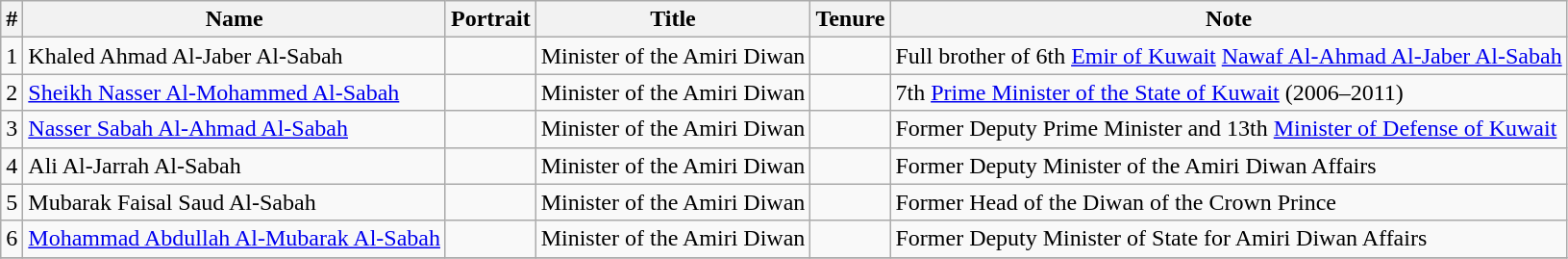<table class="wikitable">
<tr>
<th>#</th>
<th>Name</th>
<th>Portrait</th>
<th>Title</th>
<th>Tenure</th>
<th>Note</th>
</tr>
<tr>
<td>1</td>
<td>Khaled Ahmad Al-Jaber Al-Sabah</td>
<td></td>
<td>Minister of the Amiri Diwan</td>
<td></td>
<td>Full brother of 6th <a href='#'>Emir of Kuwait</a> <a href='#'>Nawaf Al-Ahmad Al-Jaber Al-Sabah</a></td>
</tr>
<tr>
<td>2</td>
<td><a href='#'>Sheikh Nasser Al-Mohammed Al-Sabah</a></td>
<td></td>
<td>Minister of the Amiri Diwan</td>
<td></td>
<td>7th <a href='#'>Prime Minister of the State of Kuwait</a> (2006–2011)</td>
</tr>
<tr>
<td>3</td>
<td><a href='#'>Nasser Sabah Al-Ahmad Al-Sabah</a></td>
<td></td>
<td>Minister of the Amiri Diwan</td>
<td></td>
<td>Former Deputy Prime Minister and 13th <a href='#'>Minister of Defense of Kuwait</a></td>
</tr>
<tr>
<td>4</td>
<td>Ali Al-Jarrah Al-Sabah</td>
<td></td>
<td>Minister of the Amiri Diwan</td>
<td></td>
<td>Former Deputy Minister of the Amiri Diwan Affairs</td>
</tr>
<tr>
<td>5</td>
<td>Mubarak Faisal Saud Al-Sabah</td>
<td></td>
<td>Minister of the Amiri Diwan</td>
<td></td>
<td>Former Head of the Diwan of the Crown Prince</td>
</tr>
<tr>
<td>6</td>
<td><a href='#'>Mohammad Abdullah Al-Mubarak Al-Sabah</a></td>
<td></td>
<td>Minister of the Amiri Diwan</td>
<td></td>
<td>Former Deputy Minister of State for Amiri Diwan Affairs</td>
</tr>
<tr>
</tr>
</table>
